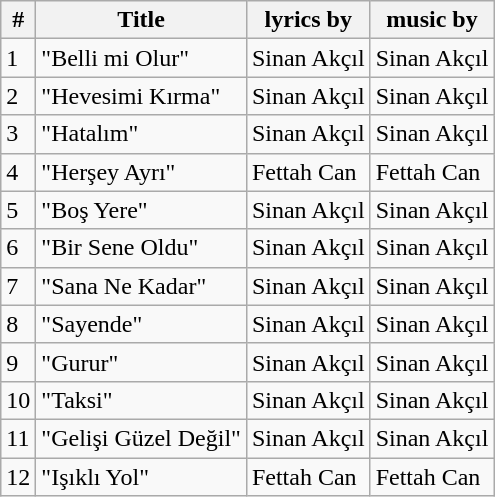<table class="wikitable">
<tr>
<th>#</th>
<th>Title</th>
<th>lyrics by</th>
<th>music by</th>
</tr>
<tr>
<td>1</td>
<td>"Belli mi Olur"</td>
<td>Sinan Akçıl</td>
<td>Sinan Akçıl</td>
</tr>
<tr>
<td>2</td>
<td>"Hevesimi Kırma"</td>
<td>Sinan Akçıl</td>
<td>Sinan Akçıl</td>
</tr>
<tr>
<td>3</td>
<td>"Hatalım"</td>
<td>Sinan Akçıl</td>
<td>Sinan Akçıl</td>
</tr>
<tr>
<td>4</td>
<td>"Herşey Ayrı"</td>
<td>Fettah Can</td>
<td>Fettah Can</td>
</tr>
<tr>
<td>5</td>
<td>"Boş Yere"</td>
<td>Sinan Akçıl</td>
<td>Sinan Akçıl</td>
</tr>
<tr>
<td>6</td>
<td>"Bir Sene Oldu"</td>
<td>Sinan Akçıl</td>
<td>Sinan Akçıl</td>
</tr>
<tr>
<td>7</td>
<td>"Sana Ne Kadar"</td>
<td>Sinan Akçıl</td>
<td>Sinan Akçıl</td>
</tr>
<tr>
<td>8</td>
<td>"Sayende"</td>
<td>Sinan Akçıl</td>
<td>Sinan Akçıl</td>
</tr>
<tr>
<td>9</td>
<td>"Gurur"</td>
<td>Sinan Akçıl</td>
<td>Sinan Akçıl</td>
</tr>
<tr>
<td>10</td>
<td>"Taksi"</td>
<td>Sinan Akçıl</td>
<td>Sinan Akçıl</td>
</tr>
<tr>
<td>11</td>
<td>"Gelişi Güzel Değil"</td>
<td>Sinan Akçıl</td>
<td>Sinan Akçıl</td>
</tr>
<tr>
<td>12</td>
<td>"Işıklı Yol"</td>
<td>Fettah Can</td>
<td>Fettah Can</td>
</tr>
</table>
